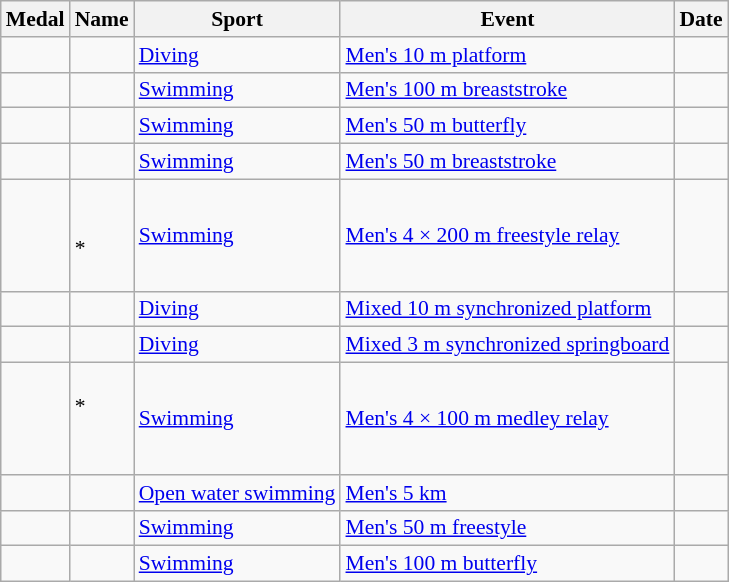<table class="wikitable sortable" style="font-size:90%">
<tr>
<th>Medal</th>
<th>Name</th>
<th>Sport</th>
<th>Event</th>
<th>Date</th>
</tr>
<tr>
<td></td>
<td></td>
<td><a href='#'>Diving</a></td>
<td><a href='#'>Men's 10 m platform</a></td>
<td></td>
</tr>
<tr>
<td></td>
<td></td>
<td><a href='#'>Swimming</a></td>
<td><a href='#'>Men's 100 m breaststroke</a></td>
<td></td>
</tr>
<tr>
<td></td>
<td></td>
<td><a href='#'>Swimming</a></td>
<td><a href='#'>Men's 50 m butterfly</a></td>
<td></td>
</tr>
<tr>
<td></td>
<td></td>
<td><a href='#'>Swimming</a></td>
<td><a href='#'>Men's 50 m breaststroke</a></td>
<td></td>
</tr>
<tr>
<td></td>
<td><br><br>*<br><br></td>
<td><a href='#'>Swimming</a></td>
<td><a href='#'>Men's 4 × 200 m freestyle relay</a></td>
<td></td>
</tr>
<tr>
<td></td>
<td><br></td>
<td><a href='#'>Diving</a></td>
<td><a href='#'>Mixed 10 m synchronized platform</a></td>
<td></td>
</tr>
<tr>
<td></td>
<td><br></td>
<td><a href='#'>Diving</a></td>
<td><a href='#'>Mixed 3 m synchronized springboard</a></td>
<td></td>
</tr>
<tr>
<td></td>
<td><br>*<br><br><br></td>
<td><a href='#'>Swimming</a></td>
<td><a href='#'>Men's 4 × 100 m medley relay</a></td>
<td></td>
</tr>
<tr>
<td></td>
<td></td>
<td><a href='#'>Open water swimming</a></td>
<td><a href='#'>Men's 5 km</a></td>
<td></td>
</tr>
<tr>
<td></td>
<td></td>
<td><a href='#'>Swimming</a></td>
<td><a href='#'>Men's 50 m freestyle</a></td>
<td></td>
</tr>
<tr>
<td></td>
<td></td>
<td><a href='#'>Swimming</a></td>
<td><a href='#'>Men's 100 m butterfly</a></td>
<td></td>
</tr>
</table>
